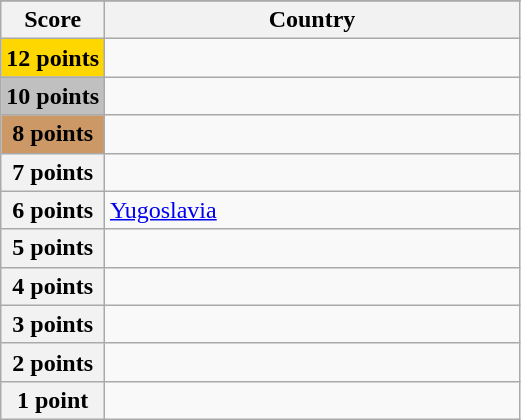<table class="wikitable">
<tr>
</tr>
<tr>
<th scope="col" width="20%">Score</th>
<th scope="col">Country</th>
</tr>
<tr>
<th scope="row" style="background:gold">12 points</th>
<td></td>
</tr>
<tr>
<th scope="row" style="background:silver">10 points</th>
<td></td>
</tr>
<tr>
<th scope="row" style="background:#CC9966">8 points</th>
<td></td>
</tr>
<tr>
<th scope="row">7 points</th>
<td></td>
</tr>
<tr>
<th scope="row">6 points</th>
<td> <a href='#'>Yugoslavia</a></td>
</tr>
<tr>
<th scope="row">5 points</th>
<td></td>
</tr>
<tr>
<th scope="row">4 points</th>
<td></td>
</tr>
<tr>
<th scope="row">3 points</th>
<td></td>
</tr>
<tr>
<th scope="row">2 points</th>
<td></td>
</tr>
<tr>
<th scope="row">1 point</th>
<td></td>
</tr>
</table>
